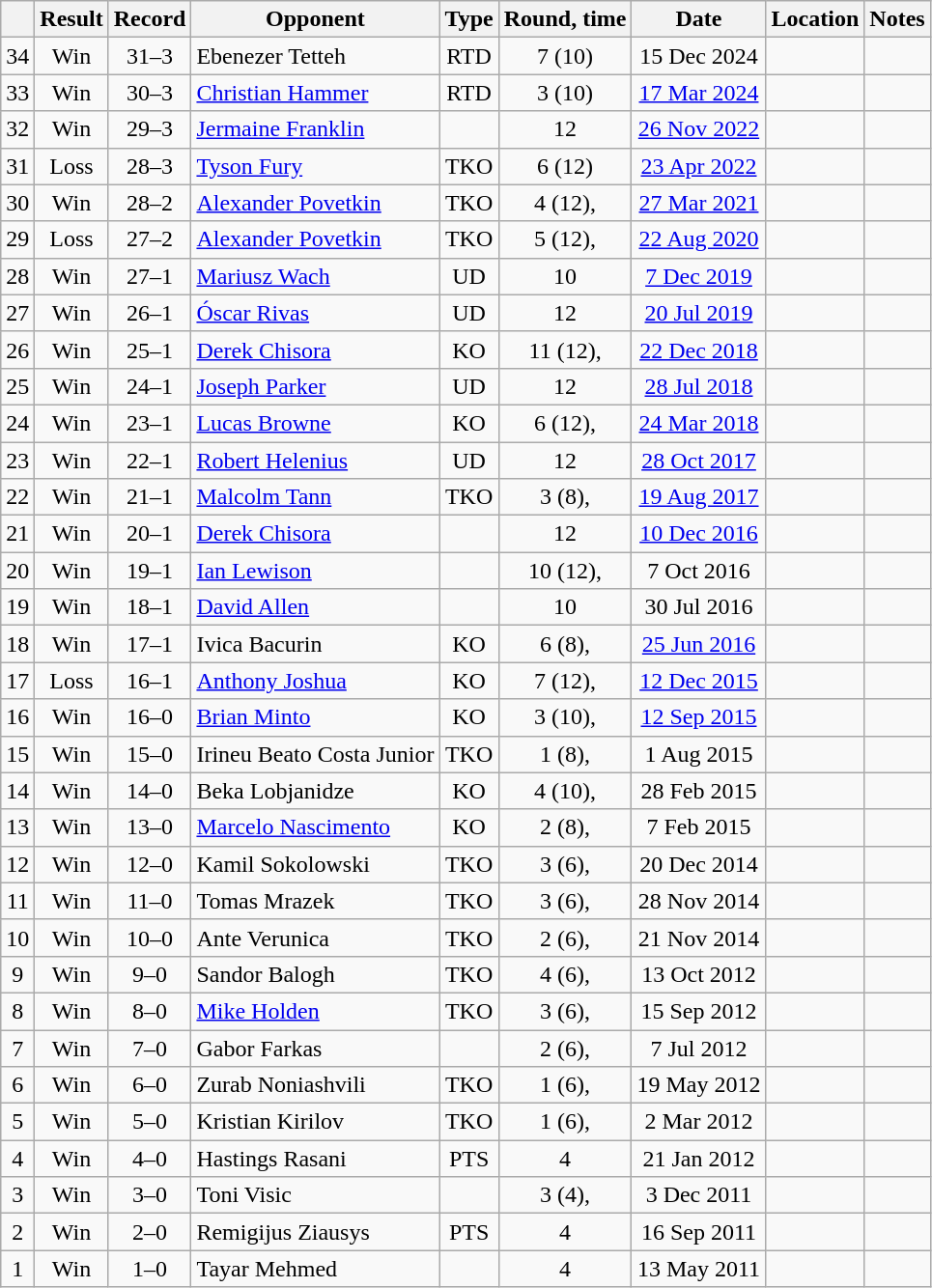<table class="wikitable" style="text-align:center">
<tr>
<th></th>
<th>Result</th>
<th>Record</th>
<th>Opponent</th>
<th>Type</th>
<th>Round, time</th>
<th>Date</th>
<th>Location</th>
<th>Notes</th>
</tr>
<tr>
<td>34</td>
<td>Win</td>
<td>31–3</td>
<td style="text-align:left;">Ebenezer Tetteh</td>
<td>RTD</td>
<td>7 (10) </td>
<td>15 Dec 2024</td>
<td style="text-align:left;"></td>
<td></td>
</tr>
<tr>
<td>33</td>
<td>Win</td>
<td>30–3</td>
<td style="text-align:left;"><a href='#'>Christian Hammer</a></td>
<td>RTD</td>
<td>3 (10) </td>
<td><a href='#'>17 Mar 2024</a></td>
<td style="text-align:left;"></td>
<td></td>
</tr>
<tr>
<td>32</td>
<td>Win</td>
<td>29–3</td>
<td style="text-align:left;"><a href='#'>Jermaine Franklin</a></td>
<td></td>
<td>12</td>
<td><a href='#'>26 Nov 2022</a></td>
<td style="text-align:left;"></td>
<td></td>
</tr>
<tr>
<td>31</td>
<td>Loss</td>
<td>28–3</td>
<td style="text-align:left;"><a href='#'>Tyson Fury</a></td>
<td>TKO</td>
<td>6 (12) </td>
<td><a href='#'>23 Apr 2022</a></td>
<td style="text-align:left;"></td>
<td style="text-align:left;"></td>
</tr>
<tr>
<td>30</td>
<td>Win</td>
<td>28–2</td>
<td style="text-align:left;"><a href='#'>Alexander Povetkin</a></td>
<td>TKO</td>
<td>4 (12), </td>
<td><a href='#'>27 Mar 2021</a></td>
<td style="text-align:left;"></td>
<td style="text-align:left;"></td>
</tr>
<tr>
<td>29</td>
<td>Loss</td>
<td>27–2</td>
<td style="text-align:left;"><a href='#'>Alexander Povetkin</a></td>
<td>TKO</td>
<td>5 (12), </td>
<td><a href='#'>22 Aug 2020</a></td>
<td style="text-align:left;"></td>
<td style="text-align:left;"></td>
</tr>
<tr>
<td>28</td>
<td>Win</td>
<td>27–1</td>
<td style="text-align:left;"><a href='#'>Mariusz Wach</a></td>
<td>UD</td>
<td>10</td>
<td><a href='#'>7 Dec 2019</a></td>
<td style="text-align:left;"></td>
<td></td>
</tr>
<tr>
<td>27</td>
<td>Win</td>
<td>26–1</td>
<td style="text-align:left;"><a href='#'>Óscar Rivas</a></td>
<td>UD</td>
<td>12</td>
<td><a href='#'>20 Jul 2019</a></td>
<td style="text-align:left;"></td>
<td style="text-align:left;"></td>
</tr>
<tr>
<td>26</td>
<td>Win</td>
<td>25–1</td>
<td style="text-align:left;"><a href='#'>Derek Chisora</a></td>
<td>KO</td>
<td>11 (12), </td>
<td><a href='#'>22 Dec 2018</a></td>
<td style="text-align:left;"></td>
<td style="text-align:left;"></td>
</tr>
<tr>
<td>25</td>
<td>Win</td>
<td>24–1</td>
<td style="text-align:left;"><a href='#'>Joseph Parker</a></td>
<td>UD</td>
<td>12</td>
<td><a href='#'>28 Jul 2018</a></td>
<td style="text-align:left;"></td>
<td style="text-align:left;"></td>
</tr>
<tr>
<td>24</td>
<td>Win</td>
<td>23–1</td>
<td style="text-align:left;"><a href='#'>Lucas Browne</a></td>
<td>KO</td>
<td>6 (12), </td>
<td><a href='#'>24 Mar 2018</a></td>
<td style="text-align:left;"></td>
<td style="text-align:left;"></td>
</tr>
<tr>
<td>23</td>
<td>Win</td>
<td>22–1</td>
<td style="text-align:left;"><a href='#'>Robert Helenius</a></td>
<td>UD</td>
<td>12</td>
<td><a href='#'>28 Oct 2017</a></td>
<td style="text-align:left;"></td>
<td style="text-align:left;"></td>
</tr>
<tr>
<td>22</td>
<td>Win</td>
<td>21–1</td>
<td style="text-align:left;"><a href='#'>Malcolm Tann</a></td>
<td>TKO</td>
<td>3 (8), </td>
<td><a href='#'>19 Aug 2017</a></td>
<td style="text-align:left;"></td>
<td></td>
</tr>
<tr>
<td>21</td>
<td>Win</td>
<td>20–1</td>
<td style="text-align:left;"><a href='#'>Derek Chisora</a></td>
<td></td>
<td>12</td>
<td><a href='#'>10 Dec 2016</a></td>
<td style="text-align:left;"></td>
<td style="text-align:left;"></td>
</tr>
<tr>
<td>20</td>
<td>Win</td>
<td>19–1</td>
<td style="text-align:left;"><a href='#'>Ian Lewison</a></td>
<td></td>
<td>10 (12), </td>
<td>7 Oct 2016</td>
<td style="text-align:left;"></td>
<td style="text-align:left;"></td>
</tr>
<tr>
<td>19</td>
<td>Win</td>
<td>18–1</td>
<td style="text-align:left;"><a href='#'>David Allen</a></td>
<td></td>
<td>10</td>
<td>30 Jul 2016</td>
<td style="text-align:left;"></td>
<td style="text-align:left;"></td>
</tr>
<tr>
<td>18</td>
<td>Win</td>
<td>17–1</td>
<td style="text-align:left;">Ivica Bacurin</td>
<td>KO</td>
<td>6 (8), </td>
<td><a href='#'>25 Jun 2016</a></td>
<td style="text-align:left;"></td>
<td></td>
</tr>
<tr>
<td>17</td>
<td>Loss</td>
<td>16–1</td>
<td style="text-align:left;"><a href='#'>Anthony Joshua</a></td>
<td>KO</td>
<td>7 (12), </td>
<td><a href='#'>12 Dec 2015</a></td>
<td style="text-align:left;"></td>
<td style="text-align:left;"></td>
</tr>
<tr>
<td>16</td>
<td>Win</td>
<td>16–0</td>
<td style="text-align:left;"><a href='#'>Brian Minto</a></td>
<td>KO</td>
<td>3 (10), </td>
<td><a href='#'>12 Sep 2015</a></td>
<td style="text-align:left;"></td>
<td style="text-align:left;"></td>
</tr>
<tr>
<td>15</td>
<td>Win</td>
<td>15–0</td>
<td style="text-align:left;">Irineu Beato Costa Junior</td>
<td>TKO</td>
<td>1 (8), </td>
<td>1 Aug 2015</td>
<td style="text-align:left;"></td>
<td></td>
</tr>
<tr>
<td>14</td>
<td>Win</td>
<td>14–0</td>
<td style="text-align:left;">Beka Lobjanidze</td>
<td>KO</td>
<td>4 (10), </td>
<td>28 Feb 2015</td>
<td style="text-align:left;"></td>
<td></td>
</tr>
<tr>
<td>13</td>
<td>Win</td>
<td>13–0</td>
<td style="text-align:left;"><a href='#'>Marcelo Nascimento</a></td>
<td>KO</td>
<td>2 (8), </td>
<td>7 Feb 2015</td>
<td style="text-align:left;"></td>
<td></td>
</tr>
<tr>
<td>12</td>
<td>Win</td>
<td>12–0</td>
<td style="text-align:left;">Kamil Sokolowski</td>
<td>TKO</td>
<td>3 (6), </td>
<td>20 Dec 2014</td>
<td style="text-align:left;"></td>
<td></td>
</tr>
<tr>
<td>11</td>
<td>Win</td>
<td>11–0</td>
<td style="text-align:left;">Tomas Mrazek</td>
<td>TKO</td>
<td>3 (6), </td>
<td>28 Nov 2014</td>
<td style="text-align:left;"></td>
<td></td>
</tr>
<tr>
<td>10</td>
<td>Win</td>
<td>10–0</td>
<td style="text-align:left;">Ante Verunica</td>
<td>TKO</td>
<td>2 (6), </td>
<td>21 Nov 2014</td>
<td style="text-align:left;"></td>
<td></td>
</tr>
<tr>
<td>9</td>
<td>Win</td>
<td>9–0</td>
<td style="text-align:left;">Sandor Balogh</td>
<td>TKO</td>
<td>4 (6), </td>
<td>13 Oct 2012</td>
<td style="text-align:left;"></td>
<td style="text-align:left;"></td>
</tr>
<tr>
<td>8</td>
<td>Win</td>
<td>8–0</td>
<td style="text-align:left;"><a href='#'>Mike Holden</a></td>
<td>TKO</td>
<td>3 (6), </td>
<td>15 Sep 2012</td>
<td style="text-align:left;"></td>
<td></td>
</tr>
<tr>
<td>7</td>
<td>Win</td>
<td>7–0</td>
<td style="text-align:left;">Gabor Farkas</td>
<td></td>
<td>2 (6), </td>
<td>7 Jul 2012</td>
<td style="text-align:left;"></td>
<td></td>
</tr>
<tr>
<td>6</td>
<td>Win</td>
<td>6–0</td>
<td style="text-align:left;">Zurab Noniashvili</td>
<td>TKO</td>
<td>1 (6), </td>
<td>19 May 2012</td>
<td style="text-align:left;"></td>
<td></td>
</tr>
<tr>
<td>5</td>
<td>Win</td>
<td>5–0</td>
<td style="text-align:left;">Kristian Kirilov</td>
<td>TKO</td>
<td>1 (6), </td>
<td>2 Mar 2012</td>
<td style="text-align:left;"></td>
<td></td>
</tr>
<tr>
<td>4</td>
<td>Win</td>
<td>4–0</td>
<td style="text-align:left;">Hastings Rasani</td>
<td>PTS</td>
<td>4</td>
<td>21 Jan 2012</td>
<td style="text-align:left;"></td>
<td></td>
</tr>
<tr>
<td>3</td>
<td>Win</td>
<td>3–0</td>
<td style="text-align:left;">Toni Visic</td>
<td></td>
<td>3 (4), </td>
<td>3 Dec 2011</td>
<td style="text-align:left;"></td>
<td></td>
</tr>
<tr>
<td>2</td>
<td>Win</td>
<td>2–0</td>
<td style="text-align:left;">Remigijus Ziausys</td>
<td>PTS</td>
<td>4</td>
<td>16 Sep 2011</td>
<td style="text-align:left;"></td>
<td></td>
</tr>
<tr>
<td>1</td>
<td>Win</td>
<td>1–0</td>
<td style="text-align:left;">Tayar Mehmed</td>
<td></td>
<td>4</td>
<td>13 May 2011</td>
<td style="text-align:left;"></td>
<td></td>
</tr>
</table>
